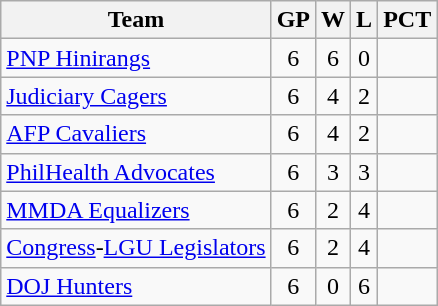<table class="wikitable sortable" style="text-align:center;">
<tr>
<th>Team</th>
<th>GP</th>
<th>W</th>
<th>L</th>
<th>PCT</th>
</tr>
<tr>
<td align=left><a href='#'>PNP Hinirangs</a></td>
<td>6</td>
<td>6</td>
<td>0</td>
<td></td>
</tr>
<tr>
<td align=left><a href='#'>Judiciary Cagers</a></td>
<td>6</td>
<td>4</td>
<td>2</td>
<td></td>
</tr>
<tr>
<td align=left><a href='#'>AFP Cavaliers</a></td>
<td>6</td>
<td>4</td>
<td>2</td>
<td></td>
</tr>
<tr>
<td align=left><a href='#'>PhilHealth Advocates</a></td>
<td>6</td>
<td>3</td>
<td>3</td>
<td></td>
</tr>
<tr>
<td align=left><a href='#'>MMDA Equalizers</a></td>
<td>6</td>
<td>2</td>
<td>4</td>
<td></td>
</tr>
<tr>
<td align=left><a href='#'>Congress</a>-<a href='#'>LGU Legislators</a></td>
<td>6</td>
<td>2</td>
<td>4</td>
<td></td>
</tr>
<tr>
<td align=left><a href='#'>DOJ Hunters</a></td>
<td>6</td>
<td>0</td>
<td>6</td>
<td></td>
</tr>
</table>
